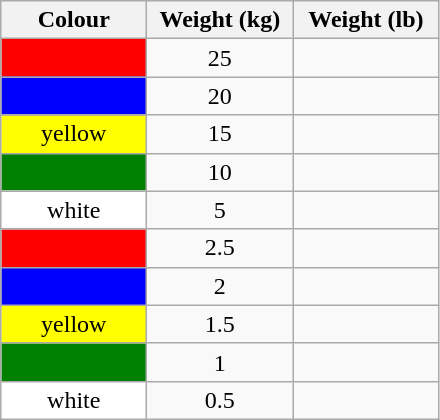<table class="wikitable sortable" style="text-align: center">
<tr>
<th scope="col" width="90" class="unsortable">Colour</th>
<th scope="col" width="90">Weight (kg)</th>
<th scope="col" width="90">Weight (lb)</th>
</tr>
<tr>
<td bgcolor="red"></td>
<td>25</td>
<td></td>
</tr>
<tr>
<td bgcolor="blue"></td>
<td>20</td>
<td></td>
</tr>
<tr>
<td bgcolor="yellow">yellow</td>
<td>15</td>
<td></td>
</tr>
<tr>
<td bgcolor="green"></td>
<td>10</td>
<td></td>
</tr>
<tr>
<td bgcolor="white">white</td>
<td>5</td>
<td></td>
</tr>
<tr>
<td bgcolor="red"></td>
<td>2.5</td>
<td></td>
</tr>
<tr>
<td bgcolor="blue"></td>
<td>2</td>
<td></td>
</tr>
<tr>
<td bgcolor="yellow">yellow</td>
<td>1.5</td>
<td></td>
</tr>
<tr>
<td bgcolor="green"></td>
<td>1</td>
<td></td>
</tr>
<tr>
<td bgcolor="white">white</td>
<td>0.5</td>
<td></td>
</tr>
</table>
